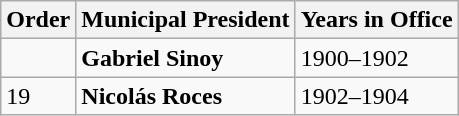<table class="wikitable">
<tr>
<th>Order</th>
<th>Municipal President</th>
<th>Years in Office</th>
</tr>
<tr>
<td></td>
<td><strong>Gabriel Sinoy</strong></td>
<td>1900–1902</td>
</tr>
<tr>
<td>19</td>
<td><strong>Nicolás Roces</strong></td>
<td>1902–1904</td>
</tr>
</table>
